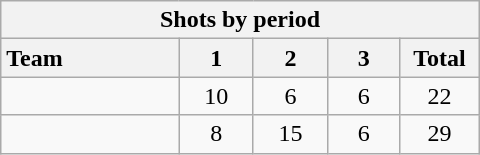<table class="wikitable" style="width:20em">
<tr>
<th colspan="5">Shots by period</th>
</tr>
<tr>
<th style="width:8em; text-align:left;">Team</th>
<th style="width:3em;">1</th>
<th style="width:3em;">2</th>
<th style="width:3em;">3</th>
<th style="width:3em;">Total</th>
</tr>
<tr style="text-align:center;">
<td style="text-align:left;"></td>
<td>10</td>
<td>6</td>
<td>6</td>
<td>22</td>
</tr>
<tr style="text-align:center;">
<td style="text-align:left;"></td>
<td>8</td>
<td>15</td>
<td>6</td>
<td>29</td>
</tr>
</table>
